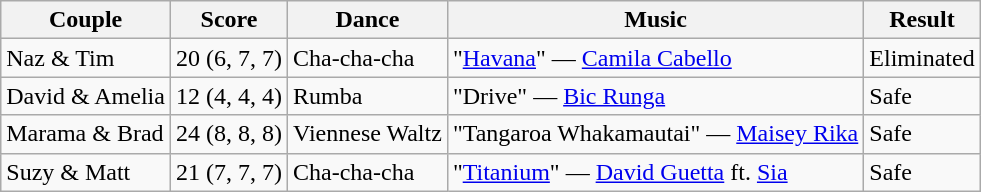<table class="wikitable sortable">
<tr>
<th rowspan="1">Couple</th>
<th colspan="1">Score</th>
<th rowspan="1">Dance</th>
<th rowspan="1">Music</th>
<th rowspan="1">Result</th>
</tr>
<tr>
<td>Naz & Tim</td>
<td>20 (6, 7, 7)</td>
<td>Cha-cha-cha</td>
<td>"<a href='#'>Havana</a>" — <a href='#'>Camila Cabello</a></td>
<td>Eliminated</td>
</tr>
<tr>
<td>David & Amelia</td>
<td>12 (4, 4, 4)</td>
<td>Rumba</td>
<td>"Drive" — <a href='#'>Bic Runga</a></td>
<td>Safe</td>
</tr>
<tr>
<td>Marama & Brad</td>
<td>24 (8, 8, 8)</td>
<td>Viennese Waltz</td>
<td>"Tangaroa Whakamautai" — <a href='#'>Maisey Rika</a></td>
<td>Safe</td>
</tr>
<tr>
<td>Suzy & Matt</td>
<td>21 (7, 7, 7)</td>
<td>Cha-cha-cha</td>
<td>"<a href='#'>Titanium</a>" — <a href='#'>David Guetta</a> ft. <a href='#'>Sia</a></td>
<td>Safe</td>
</tr>
</table>
